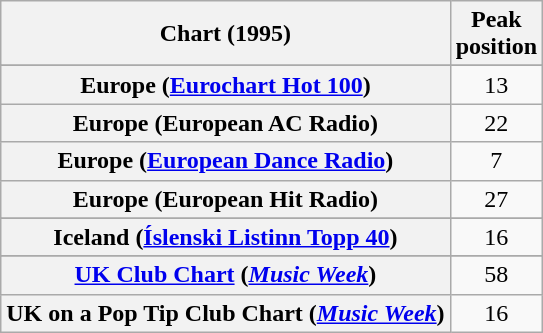<table class="wikitable sortable plainrowheaders" style="text-align:center">
<tr>
<th>Chart (1995)</th>
<th>Peak<br>position</th>
</tr>
<tr>
</tr>
<tr>
</tr>
<tr>
</tr>
<tr>
<th scope="row">Europe (<a href='#'>Eurochart Hot 100</a>)</th>
<td>13</td>
</tr>
<tr>
<th scope="row">Europe (European AC Radio)</th>
<td>22</td>
</tr>
<tr>
<th scope="row">Europe (<a href='#'>European Dance Radio</a>)</th>
<td>7</td>
</tr>
<tr>
<th scope="row">Europe (European Hit Radio)</th>
<td>27</td>
</tr>
<tr>
</tr>
<tr>
</tr>
<tr>
<th scope="row">Iceland (<a href='#'>Íslenski Listinn Topp 40</a>)</th>
<td>16</td>
</tr>
<tr>
</tr>
<tr>
</tr>
<tr>
</tr>
<tr>
</tr>
<tr>
</tr>
<tr>
</tr>
<tr>
</tr>
<tr>
<th scope="row"><a href='#'>UK Club Chart</a> (<em><a href='#'>Music Week</a></em>)</th>
<td>58</td>
</tr>
<tr>
<th scope="row">UK on a Pop Tip Club Chart (<em><a href='#'>Music Week</a></em>)</th>
<td>16</td>
</tr>
</table>
